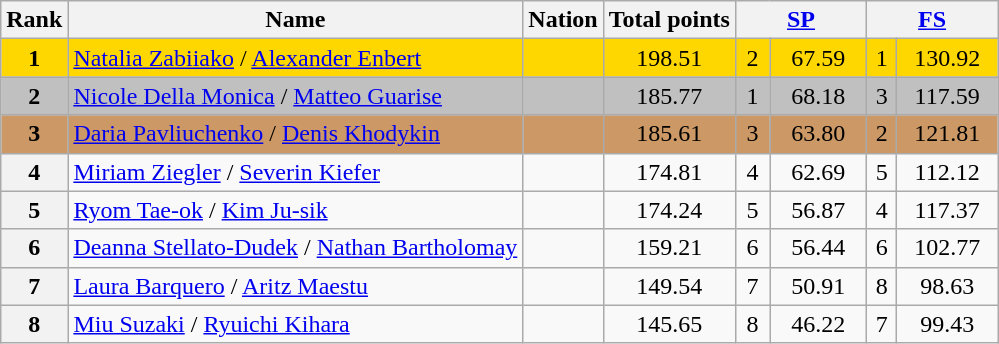<table class="wikitable sortable">
<tr>
<th>Rank</th>
<th>Name</th>
<th>Nation</th>
<th>Total points</th>
<th colspan="2" width="80px"><a href='#'>SP</a></th>
<th colspan="2" width="80px"><a href='#'>FS</a></th>
</tr>
<tr bgcolor="gold">
<td align="center"><strong>1</strong></td>
<td><a href='#'>Natalia Zabiiako</a> / <a href='#'>Alexander Enbert</a></td>
<td></td>
<td align="center">198.51</td>
<td align="center">2</td>
<td align="center">67.59</td>
<td align="center">1</td>
<td align="center">130.92</td>
</tr>
<tr bgcolor="silver">
<td align="center"><strong>2</strong></td>
<td><a href='#'>Nicole Della Monica</a> / <a href='#'>Matteo Guarise</a></td>
<td></td>
<td align="center">185.77</td>
<td align="center">1</td>
<td align="center">68.18</td>
<td align="center">3</td>
<td align="center">117.59</td>
</tr>
<tr bgcolor="cc9966">
<td align="center"><strong>3</strong></td>
<td><a href='#'>Daria Pavliuchenko</a> / <a href='#'>Denis Khodykin</a></td>
<td></td>
<td align="center">185.61</td>
<td align="center">3</td>
<td align="center">63.80</td>
<td align="center">2</td>
<td align="center">121.81</td>
</tr>
<tr>
<th>4</th>
<td><a href='#'>Miriam Ziegler</a> / <a href='#'>Severin Kiefer</a></td>
<td></td>
<td align="center">174.81</td>
<td align="center">4</td>
<td align="center">62.69</td>
<td align="center">5</td>
<td align="center">112.12</td>
</tr>
<tr>
<th>5</th>
<td><a href='#'>Ryom Tae-ok</a> / <a href='#'>Kim Ju-sik</a></td>
<td></td>
<td align="center">174.24</td>
<td align="center">5</td>
<td align="center">56.87</td>
<td align="center">4</td>
<td align="center">117.37</td>
</tr>
<tr>
<th>6</th>
<td><a href='#'>Deanna Stellato-Dudek</a> / <a href='#'>Nathan Bartholomay</a></td>
<td></td>
<td align="center">159.21</td>
<td align="center">6</td>
<td align="center">56.44</td>
<td align="center">6</td>
<td align="center">102.77</td>
</tr>
<tr>
<th>7</th>
<td><a href='#'>Laura Barquero</a> / <a href='#'>Aritz Maestu</a></td>
<td></td>
<td align="center">149.54</td>
<td align="center">7</td>
<td align="center">50.91</td>
<td align="center">8</td>
<td align="center">98.63</td>
</tr>
<tr>
<th>8</th>
<td><a href='#'>Miu Suzaki</a> / <a href='#'>Ryuichi Kihara</a></td>
<td></td>
<td align="center">145.65</td>
<td align="center">8</td>
<td align="center">46.22</td>
<td align="center">7</td>
<td align="center">99.43</td>
</tr>
</table>
